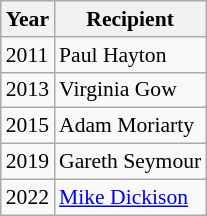<table class="wikitable" style="font-size:90%;">
<tr>
<th>Year</th>
<th>Recipient</th>
</tr>
<tr align=left>
<td>2011</td>
<td>Paul Hayton</td>
</tr>
<tr>
<td>2013</td>
<td>Virginia Gow</td>
</tr>
<tr>
<td>2015</td>
<td>Adam Moriarty</td>
</tr>
<tr>
<td>2019</td>
<td>Gareth Seymour</td>
</tr>
<tr>
<td>2022</td>
<td><a href='#'>Mike Dickison</a></td>
</tr>
</table>
